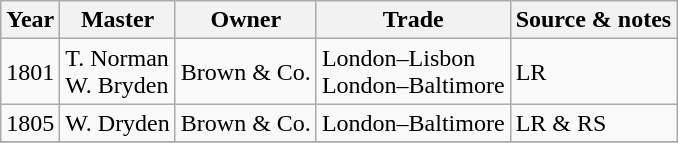<table class="sortable wikitable">
<tr>
<th>Year</th>
<th>Master</th>
<th>Owner</th>
<th>Trade</th>
<th>Source & notes</th>
</tr>
<tr>
<td>1801</td>
<td>T. Norman<br>W. Bryden</td>
<td>Brown & Co.</td>
<td>London–Lisbon<br>London–Baltimore</td>
<td>LR</td>
</tr>
<tr>
<td>1805</td>
<td>W. Dryden</td>
<td>Brown & Co.</td>
<td>London–Baltimore</td>
<td>LR & RS</td>
</tr>
<tr>
</tr>
</table>
